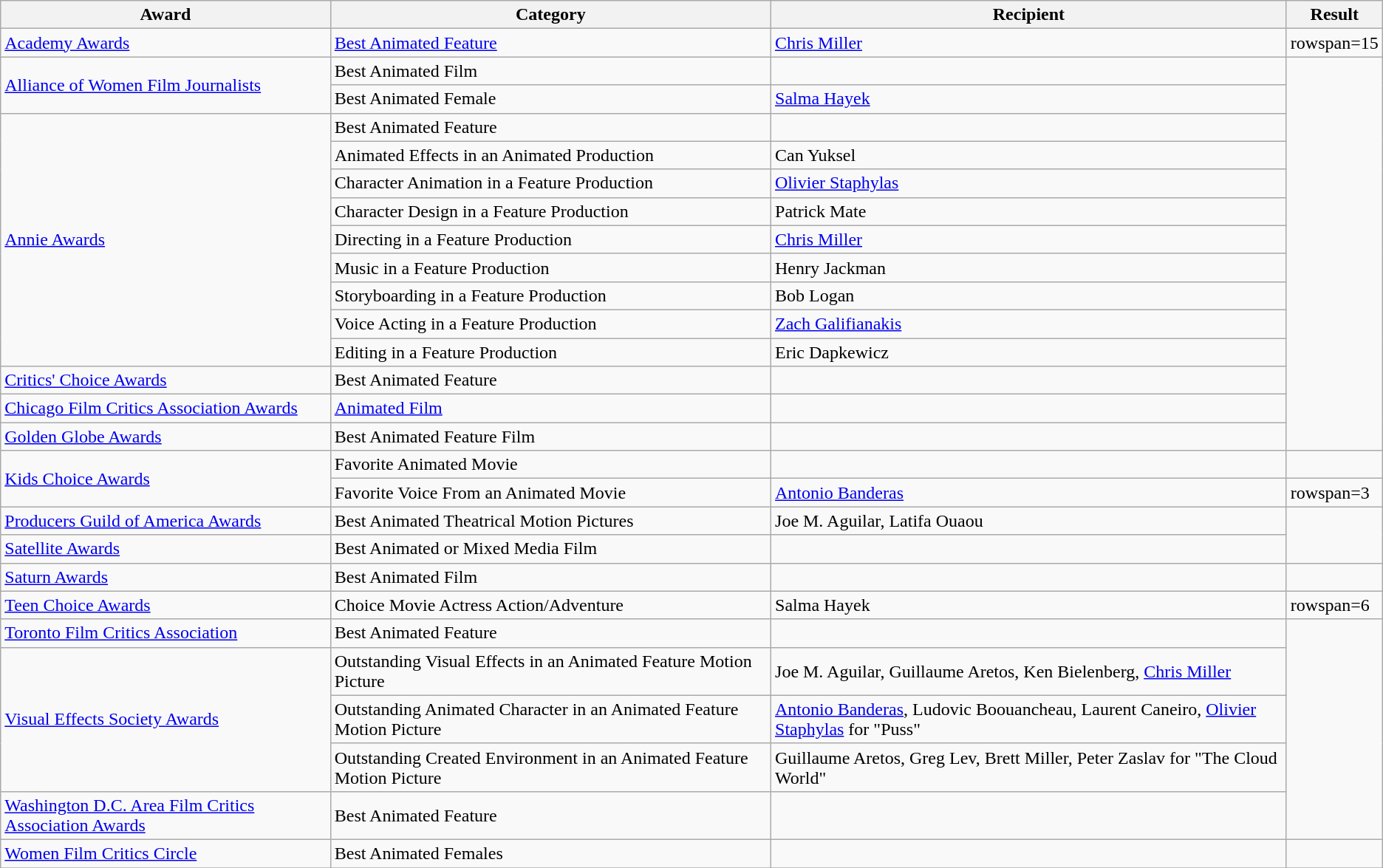<table class="wikitable">
<tr>
<th>Award</th>
<th>Category</th>
<th>Recipient</th>
<th>Result</th>
</tr>
<tr>
<td><a href='#'>Academy Awards</a></td>
<td><a href='#'>Best Animated Feature</a></td>
<td><a href='#'>Chris Miller</a></td>
<td>rowspan=15 </td>
</tr>
<tr>
<td rowspan=2><a href='#'>Alliance of Women Film Journalists</a></td>
<td>Best Animated Film</td>
<td></td>
</tr>
<tr>
<td>Best Animated Female</td>
<td><a href='#'>Salma Hayek</a></td>
</tr>
<tr>
<td rowspan=9><a href='#'>Annie Awards</a></td>
<td>Best Animated Feature</td>
<td></td>
</tr>
<tr>
<td>Animated Effects in an Animated Production</td>
<td>Can Yuksel</td>
</tr>
<tr>
<td>Character Animation in a Feature Production</td>
<td><a href='#'>Olivier Staphylas</a></td>
</tr>
<tr>
<td>Character Design in a Feature Production</td>
<td>Patrick Mate</td>
</tr>
<tr>
<td>Directing in a Feature Production</td>
<td><a href='#'>Chris Miller</a></td>
</tr>
<tr>
<td>Music in a Feature Production</td>
<td>Henry Jackman</td>
</tr>
<tr>
<td>Storyboarding in a Feature Production</td>
<td>Bob Logan</td>
</tr>
<tr>
<td>Voice Acting in a Feature Production</td>
<td><a href='#'>Zach Galifianakis</a></td>
</tr>
<tr>
<td>Editing in a Feature Production</td>
<td>Eric Dapkewicz</td>
</tr>
<tr>
<td><a href='#'>Critics' Choice Awards</a></td>
<td>Best Animated Feature</td>
<td></td>
</tr>
<tr>
<td><a href='#'>Chicago Film Critics Association Awards</a></td>
<td><a href='#'>Animated Film</a></td>
<td></td>
</tr>
<tr>
<td><a href='#'>Golden Globe Awards</a></td>
<td>Best Animated Feature Film</td>
<td></td>
</tr>
<tr>
<td rowspan="2"><a href='#'>Kids Choice Awards</a></td>
<td>Favorite Animated Movie</td>
<td></td>
<td></td>
</tr>
<tr>
<td>Favorite Voice From an Animated Movie</td>
<td><a href='#'>Antonio Banderas</a></td>
<td>rowspan=3 </td>
</tr>
<tr>
<td><a href='#'>Producers Guild of America Awards</a></td>
<td>Best Animated Theatrical Motion Pictures</td>
<td>Joe M. Aguilar, Latifa Ouaou</td>
</tr>
<tr>
<td><a href='#'>Satellite Awards</a></td>
<td>Best Animated or Mixed Media Film</td>
<td></td>
</tr>
<tr>
<td><a href='#'>Saturn Awards</a></td>
<td>Best Animated Film</td>
<td></td>
<td></td>
</tr>
<tr>
<td><a href='#'>Teen Choice Awards</a></td>
<td>Choice Movie Actress Action/Adventure</td>
<td>Salma Hayek</td>
<td>rowspan=6 </td>
</tr>
<tr>
<td><a href='#'>Toronto Film Critics Association</a></td>
<td>Best Animated Feature</td>
<td></td>
</tr>
<tr>
<td rowspan=3><a href='#'>Visual Effects Society Awards</a></td>
<td>Outstanding Visual Effects in an Animated Feature Motion Picture</td>
<td>Joe M. Aguilar, Guillaume Aretos, Ken Bielenberg, <a href='#'>Chris Miller</a></td>
</tr>
<tr>
<td>Outstanding Animated Character in an Animated Feature Motion Picture</td>
<td><a href='#'>Antonio Banderas</a>, Ludovic Boouancheau, Laurent Caneiro, <a href='#'>Olivier Staphylas</a> for "Puss"</td>
</tr>
<tr>
<td>Outstanding Created Environment in an Animated Feature Motion Picture</td>
<td>Guillaume Aretos, Greg Lev, Brett Miller, Peter Zaslav for "The Cloud World"</td>
</tr>
<tr>
<td><a href='#'>Washington D.C. Area Film Critics Association Awards</a></td>
<td>Best Animated Feature</td>
<td></td>
</tr>
<tr>
<td><a href='#'>Women Film Critics Circle</a></td>
<td>Best Animated Females</td>
<td></td>
<td></td>
</tr>
<tr>
</tr>
</table>
